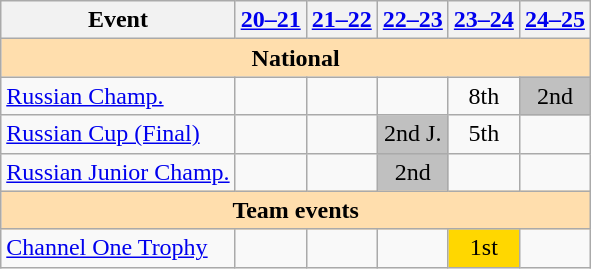<table class="wikitable" style="text-align:center">
<tr>
<th>Event</th>
<th><a href='#'>20–21</a></th>
<th><a href='#'>21–22</a></th>
<th><a href='#'>22–23</a></th>
<th><a href='#'>23–24</a></th>
<th><a href='#'>24–25</a></th>
</tr>
<tr>
<th style="background-color: #ffdead; " colspan=6 align=center>National</th>
</tr>
<tr>
<td align=left><a href='#'>Russian Champ.</a></td>
<td></td>
<td></td>
<td></td>
<td>8th</td>
<td bgcolor=silver>2nd</td>
</tr>
<tr>
<td align=left><a href='#'>Russian Cup (Final)</a></td>
<td></td>
<td></td>
<td bgcolor=silver>2nd J.</td>
<td>5th</td>
<td></td>
</tr>
<tr>
<td align=left><a href='#'>Russian Junior Champ.</a></td>
<td></td>
<td></td>
<td bgcolor=silver>2nd</td>
<td></td>
<td></td>
</tr>
<tr>
<th style="background-color: #ffdead;" colspan=6 align=center>Team events</th>
</tr>
<tr>
<td align=left><a href='#'>Channel One Trophy</a></td>
<td></td>
<td></td>
<td></td>
<td bgcolor=gold>1st</td>
<td></td>
</tr>
</table>
